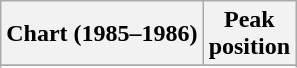<table class="wikitable sortable plainrowheaders" style="text-align:center">
<tr>
<th scope="col">Chart (1985–1986)</th>
<th scope="col">Peak<br> position</th>
</tr>
<tr>
</tr>
<tr>
</tr>
</table>
